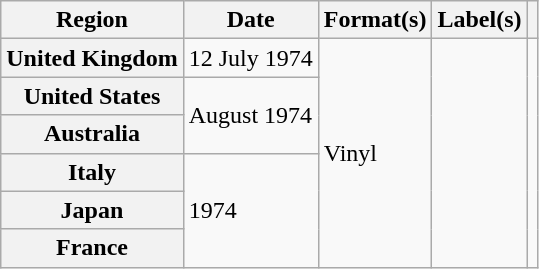<table class="wikitable plainrowheaders">
<tr>
<th scope="col">Region</th>
<th scope="col">Date</th>
<th scope="col">Format(s)</th>
<th scope="col">Label(s)</th>
<th scope="col"></th>
</tr>
<tr>
<th scope="row" rowspan="1">United Kingdom</th>
<td>12 July 1974</td>
<td rowspan="6">Vinyl</td>
<td rowspan="6"></td>
<td rowspan="6"></td>
</tr>
<tr>
<th scope="row">United States</th>
<td rowspan="2">August 1974</td>
</tr>
<tr>
<th scope="row">Australia</th>
</tr>
<tr>
<th scope="row">Italy</th>
<td rowspan="3">1974</td>
</tr>
<tr>
<th scope="row">Japan</th>
</tr>
<tr>
<th scope="row">France</th>
</tr>
</table>
